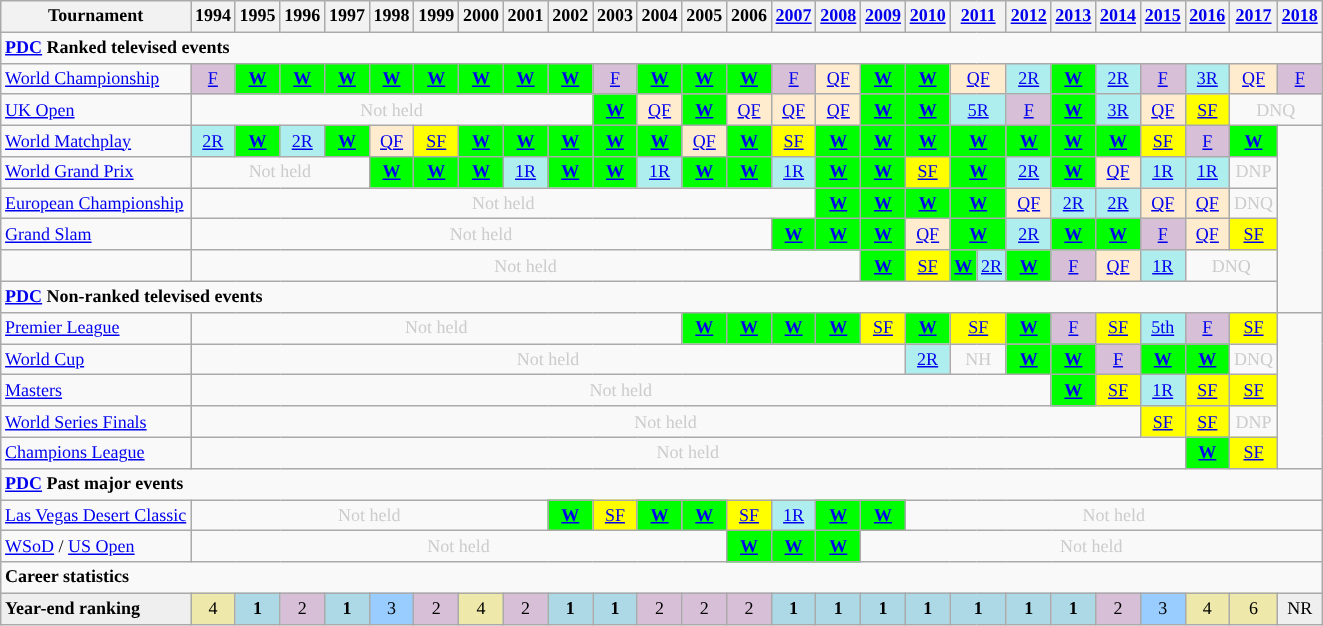<table class=wikitable style=text-align:center;font-size:75%>
<tr>
<th>Tournament</th>
<th>1994</th>
<th>1995</th>
<th>1996</th>
<th>1997</th>
<th>1998</th>
<th>1999</th>
<th>2000</th>
<th>2001</th>
<th>2002</th>
<th>2003</th>
<th>2004</th>
<th>2005</th>
<th>2006</th>
<th><a href='#'>2007</a></th>
<th><a href='#'>2008</a></th>
<th><a href='#'>2009</a></th>
<th><a href='#'>2010</a></th>
<th colspan="2"><a href='#'>2011</a></th>
<th><a href='#'>2012</a></th>
<th><a href='#'>2013</a></th>
<th><a href='#'>2014</a></th>
<th><a href='#'>2015</a></th>
<th><a href='#'>2016</a></th>
<th><a href='#'>2017</a></th>
<th><a href='#'>2018</a></th>
</tr>
<tr>
<td colspan="33" align="left"><strong><a href='#'>PDC</a> Ranked televised events</strong></td>
</tr>
<tr>
<td align=left><a href='#'>World Championship</a></td>
<td style="text-align:center; background:thistle;"><a href='#'>F</a></td>
<td style="text-align:center; background:lime;"><strong><a href='#'>W</a></strong></td>
<td style="text-align:center; background:lime;"><strong><a href='#'>W</a></strong></td>
<td style="text-align:center; background:lime;"><strong><a href='#'>W</a></strong></td>
<td style="text-align:center; background:lime;"><strong><a href='#'>W</a></strong></td>
<td style="text-align:center; background:lime;"><strong><a href='#'>W</a></strong></td>
<td style="text-align:center; background:lime;"><strong><a href='#'>W</a></strong></td>
<td style="text-align:center; background:lime;"><strong><a href='#'>W</a></strong></td>
<td style="text-align:center; background:lime;"><strong><a href='#'>W</a></strong></td>
<td style="text-align:center; background:thistle;"><a href='#'>F</a></td>
<td style="text-align:center; background:lime;"><strong><a href='#'>W</a></strong></td>
<td style="text-align:center; background:lime;"><strong><a href='#'>W</a></strong></td>
<td style="text-align:center; background:lime;"><strong><a href='#'>W</a></strong></td>
<td style="text-align:center; background:thistle;"><a href='#'>F</a></td>
<td style="text-align:center; background:#ffebcd;"><a href='#'>QF</a></td>
<td style="text-align:center; background:lime;"><strong><a href='#'>W</a></strong></td>
<td style="text-align:center; background:lime;"><strong><a href='#'>W</a></strong></td>
<td style="text-align:center; background:#ffebcd;" colspan="2"><a href='#'>QF</a></td>
<td style="text-align:center; background:#afeeee;"><a href='#'>2R</a></td>
<td style="text-align:center; background:lime;"><strong><a href='#'>W</a></strong></td>
<td style="text-align:center; background:#afeeee;"><a href='#'>2R</a></td>
<td style="text-align:center; background:thistle;"><a href='#'>F</a></td>
<td style="text-align:center; background:#afeeee;"><a href='#'>3R</a></td>
<td style="text-align:center; background:#ffebcd;"><a href='#'>QF</a></td>
<td style="text-align:center; background:thistle;"><a href='#'>F</a></td>
</tr>
<tr>
<td align=left><a href='#'>UK Open</a></td>
<td colspan="9" style="text-align:center; color:#ccc;">Not held</td>
<td style="text-align:center; background:lime;"><strong><a href='#'>W</a></strong></td>
<td style="text-align:center; background:#ffebcd;"><a href='#'>QF</a></td>
<td style="text-align:center; background:lime;"><strong><a href='#'>W</a></strong></td>
<td style="text-align:center; background:#ffebcd;"><a href='#'>QF</a></td>
<td style="text-align:center; background:#ffebcd;"><a href='#'>QF</a></td>
<td style="text-align:center; background:#ffebcd;"><a href='#'>QF</a></td>
<td style="text-align:center; background:lime;"><strong><a href='#'>W</a></strong></td>
<td style="text-align:center; background:lime;"><strong><a href='#'>W</a></strong></td>
<td style="text-align:center; background:#afeeee;" colspan="2"><a href='#'>5R</a></td>
<td style="text-align:center; background:thistle;"><a href='#'>F</a></td>
<td style="text-align:center; background:lime;"><strong><a href='#'>W</a></strong></td>
<td style="text-align:center; background:#afeeee;"><a href='#'>3R</a></td>
<td style="text-align:center; background:#ffebcd;"><a href='#'>QF</a></td>
<td style="text-align:center; background:yellow;"><a href='#'>SF</a></td>
<td colspan="2" style="text-align:center; color:#ccc;">DNQ</td>
</tr>
<tr>
<td align=left><a href='#'>World Matchplay</a></td>
<td style="text-align:center; background:#afeeee;"><a href='#'>2R</a></td>
<td style="text-align:center; background:lime;"><strong><a href='#'>W</a></strong></td>
<td style="text-align:center; background:#afeeee;"><a href='#'>2R</a></td>
<td style="text-align:center; background:lime;"><strong><a href='#'>W</a></strong></td>
<td style="text-align:center; background:#ffebcd;"><a href='#'>QF</a></td>
<td style="text-align:center; background:yellow;"><a href='#'>SF</a></td>
<td style="text-align:center; background:lime;"><strong><a href='#'>W</a></strong></td>
<td style="text-align:center; background:lime;"><strong><a href='#'>W</a></strong></td>
<td style="text-align:center; background:lime;"><strong><a href='#'>W</a></strong></td>
<td style="text-align:center; background:lime;"><strong><a href='#'>W</a></strong></td>
<td style="text-align:center; background:lime;"><strong><a href='#'>W</a></strong></td>
<td style="text-align:center; background:#ffebcd;"><a href='#'>QF</a></td>
<td style="text-align:center; background:lime;"><strong><a href='#'>W</a></strong></td>
<td style="text-align:center; background:yellow;"><a href='#'>SF</a></td>
<td style="text-align:center; background:lime;"><strong><a href='#'>W</a></strong></td>
<td style="text-align:center; background:lime;"><strong><a href='#'>W</a></strong></td>
<td style="text-align:center; background:lime;"><strong><a href='#'>W</a></strong></td>
<td style="text-align:center; background:lime;" colspan="2"><strong><a href='#'>W</a></strong></td>
<td style="text-align:center; background:lime;"><strong><a href='#'>W</a></strong></td>
<td style="text-align:center; background:lime;"><strong><a href='#'>W</a></strong></td>
<td style="text-align:center; background:lime;"><strong><a href='#'>W</a></strong></td>
<td style="text-align:center; background:yellow;"><a href='#'>SF</a></td>
<td style="text-align:center; background:thistle;"><a href='#'>F</a></td>
<td style="text-align:center; background:lime;"><strong><a href='#'>W</a></strong></td>
<td rowspan=6 style="text-align:center;"></td>
</tr>
<tr>
<td align=left><a href='#'>World Grand Prix</a></td>
<td colspan="4" style="text-align:center; color:#ccc;">Not held</td>
<td style="text-align:center; background:lime;"><strong><a href='#'>W</a></strong></td>
<td style="text-align:center; background:lime;"><strong><a href='#'>W</a></strong></td>
<td style="text-align:center; background:lime;"><strong><a href='#'>W</a></strong></td>
<td style="text-align:center; background:#afeeee;"><a href='#'>1R</a></td>
<td style="text-align:center; background:lime;"><strong><a href='#'>W</a></strong></td>
<td style="text-align:center; background:lime;"><strong><a href='#'>W</a></strong></td>
<td style="text-align:center; background:#afeeee;"><a href='#'>1R</a></td>
<td style="text-align:center; background:lime;"><strong><a href='#'>W</a></strong></td>
<td style="text-align:center; background:lime;"><strong><a href='#'>W</a></strong></td>
<td style="text-align:center; background:#afeeee;"><a href='#'>1R</a></td>
<td style="text-align:center; background:lime;"><strong><a href='#'>W</a></strong></td>
<td style="text-align:center; background:lime;"><strong><a href='#'>W</a></strong></td>
<td style="text-align:center; background:yellow;"><a href='#'>SF</a></td>
<td style="text-align:center; background:lime;" colspan="2"><strong><a href='#'>W</a></strong></td>
<td style="text-align:center; background:#afeeee;"><a href='#'>2R</a></td>
<td style="text-align:center; background:lime;"><strong><a href='#'>W</a></strong></td>
<td style="text-align:center; background:#ffebcd;"><a href='#'>QF</a></td>
<td style="text-align:center; background:#afeeee;"><a href='#'>1R</a></td>
<td style="text-align:center; background:#afeeee;"><a href='#'>1R</a></td>
<td style="text-align:center; color:#ccc;">DNP</td>
</tr>
<tr>
<td align=left><a href='#'>European Championship</a></td>
<td colspan="14" style="text-align:center; color:#ccc;">Not held</td>
<td style="text-align:center; background:lime;"><strong><a href='#'>W</a></strong></td>
<td style="text-align:center; background:lime;"><strong><a href='#'>W</a></strong></td>
<td style="text-align:center; background:lime;"><strong><a href='#'>W</a></strong></td>
<td style="text-align:center; background:lime;" colspan="2"><strong><a href='#'>W</a></strong></td>
<td style="text-align:center; background:#ffebcd;"><a href='#'>QF</a></td>
<td style="text-align:center; background:#afeeee;"><a href='#'>2R</a></td>
<td style="text-align:center; background:#afeeee;"><a href='#'>2R</a></td>
<td style="text-align:center; background:#ffebcd;"><a href='#'>QF</a></td>
<td style="text-align:center; background:#ffebcd;"><a href='#'>QF</a></td>
<td style="text-align:center; color:#ccc;">DNQ</td>
</tr>
<tr>
<td align=left><a href='#'>Grand Slam</a></td>
<td colspan="13" style="text-align:center; color:#ccc;">Not held</td>
<td style="text-align:center; background:lime;"><strong><a href='#'>W</a></strong></td>
<td style="text-align:center; background:lime;"><strong><a href='#'>W</a></strong></td>
<td style="text-align:center; background:lime;"><strong><a href='#'>W</a></strong></td>
<td style="text-align:center; background:#ffebcd;"><a href='#'>QF</a></td>
<td style="text-align:center; background:lime;" colspan="2"><strong><a href='#'>W</a></strong></td>
<td style="text-align:center; background:#afeeee;"><a href='#'>2R</a></td>
<td style="text-align:center; background:lime;"><strong><a href='#'>W</a></strong></td>
<td style="text-align:center; background:lime;"><strong><a href='#'>W</a></strong></td>
<td style="text-align:center; background:thistle;"><a href='#'>F</a></td>
<td style="text-align:center; background:#ffebcd;"><a href='#'>QF</a></td>
<td style="text-align:center; background:yellow;"><a href='#'>SF</a></td>
</tr>
<tr>
<td align=left></td>
<td colspan="15" style="text-align:center; color:#ccc;">Not held</td>
<td style="text-align:center; background:lime;"><strong><a href='#'>W</a></strong></td>
<td style="text-align:center; background:yellow;"><a href='#'>SF</a></td>
<td style="text-align:center; background:lime;"><strong><a href='#'>W</a></strong></td>
<td style="text-align:center; background:#afeeee;"><a href='#'>2R</a></td>
<td style="text-align:center; background:lime;"><strong><a href='#'>W</a></strong></td>
<td style="text-align:center; background:thistle;"><a href='#'>F</a></td>
<td style="text-align:center; background:#ffebcd;"><a href='#'>QF</a></td>
<td style="text-align:center; background:#afeeee;"><a href='#'>1R</a></td>
<td colspan="2" style="text-align:center; color:#ccc;">DNQ</td>
</tr>
<tr>
<td colspan="33" align="left"><strong><a href='#'>PDC</a> Non-ranked televised events</strong></td>
</tr>
<tr>
<td align=left><a href='#'>Premier League</a></td>
<td colspan="11" style="text-align:center; color:#ccc;">Not held</td>
<td style="text-align:center; background:lime;"><strong><a href='#'>W</a></strong></td>
<td style="text-align:center; background:lime;"><strong><a href='#'>W</a></strong></td>
<td style="text-align:center; background:lime;"><strong><a href='#'>W</a></strong></td>
<td style="text-align:center; background:lime;"><strong><a href='#'>W</a></strong></td>
<td style="text-align:center; background:yellow;"><a href='#'>SF</a></td>
<td style="text-align:center; background:lime;"><strong><a href='#'>W</a></strong></td>
<td style="text-align:center; background:yellow;" colspan="2"><a href='#'>SF</a></td>
<td style="text-align:center; background:lime;"><strong><a href='#'>W</a></strong></td>
<td style="text-align:center; background:thistle;"><a href='#'>F</a></td>
<td style="text-align:center; background:yellow;"><a href='#'>SF</a></td>
<td style="text-align:center; background:#afeeee;"><a href='#'>5th</a></td>
<td style="text-align:center; background:thistle;"><a href='#'>F</a></td>
<td style="text-align:center; background:yellow;"><a href='#'>SF</a></td>
<td rowspan=5 style="text-align:center;"></td>
</tr>
<tr>
<td align=left><a href='#'>World Cup</a></td>
<td colspan="16" style="text-align:center; color:#ccc;">Not held</td>
<td style="text-align:center; background:#afeeee;"><a href='#'>2R</a></td>
<td colspan="2" style="text-align:center; color:#ccc;">NH</td>
<td style="text-align:center; background:lime;"><strong><a href='#'>W</a></strong></td>
<td style="text-align:center; background:lime;"><strong><a href='#'>W</a></strong></td>
<td style="text-align:center; background:thistle;"><a href='#'>F</a></td>
<td style="text-align:center; background:lime;"><strong><a href='#'>W</a></strong></td>
<td style="text-align:center; background:lime;"><strong><a href='#'>W</a></strong></td>
<td style="text-align:center; color:#ccc;">DNQ</td>
</tr>
<tr>
<td align=left><a href='#'>Masters</a></td>
<td colspan="20" style="text-align:center; color:#ccc;">Not held</td>
<td style="text-align:center; background:lime;"><strong><a href='#'>W</a></strong></td>
<td style="text-align:center; background:yellow;"><a href='#'>SF</a></td>
<td style="text-align:center; background:#afeeee;"><a href='#'>1R</a></td>
<td style="text-align:center; background:yellow;"><a href='#'>SF</a></td>
<td style="text-align:center; background:yellow;"><a href='#'>SF</a></td>
</tr>
<tr>
<td align=left><a href='#'>World Series Finals</a></td>
<td colspan="22" style="text-align:center; color:#ccc;">Not held</td>
<td style="text-align:center; background:yellow;"><a href='#'>SF</a></td>
<td style="text-align:center; background:yellow;"><a href='#'>SF</a></td>
<td style="text-align:center; color:#ccc;">DNP</td>
</tr>
<tr>
<td align=left><a href='#'>Champions League</a></td>
<td colspan="23" style="text-align:center; color:#ccc;">Not held</td>
<td style="text-align:center; background:lime;"><strong><a href='#'>W</a></strong></td>
<td style="text-align:center; background:yellow;"><a href='#'>SF</a></td>
</tr>
<tr>
<td colspan="33" align="left"><strong><a href='#'>PDC</a> Past major events</strong></td>
</tr>
<tr>
<td align=left><a href='#'>Las Vegas Desert Classic</a></td>
<td colspan="8" style="text-align:center; color:#ccc;">Not held</td>
<td style="text-align:center; background:lime;"><strong><a href='#'>W</a></strong></td>
<td style="text-align:center; background:yellow;"><a href='#'>SF</a></td>
<td style="text-align:center; background:lime;"><strong><a href='#'>W</a></strong></td>
<td style="text-align:center; background:lime;"><strong><a href='#'>W</a></strong></td>
<td style="text-align:center; background:yellow;"><a href='#'>SF</a></td>
<td style="text-align:center; background:#afeeee;"><a href='#'>1R</a></td>
<td style="text-align:center; background:lime;"><strong><a href='#'>W</a></strong></td>
<td style="text-align:center; background:lime;"><strong><a href='#'>W</a></strong></td>
<td colspan="10" style="text-align:center; color:#ccc;">Not held</td>
</tr>
<tr>
<td align=left><a href='#'>WSoD</a> / <a href='#'>US Open</a></td>
<td colspan="12" style="text-align:center; color:#ccc;">Not held</td>
<td style="text-align:center; background:lime;"><strong><a href='#'>W</a></strong></td>
<td style="text-align:center; background:lime;"><strong><a href='#'>W</a></strong></td>
<td style="text-align:center; background:lime;"><strong><a href='#'>W</a></strong></td>
<td colspan="11" style="text-align:center; color:#ccc;">Not held</td>
</tr>
<tr>
<td colspan="33" align="left"><strong>Career statistics</strong></td>
</tr>
<tr bgcolor="efefef">
<td align="left"><strong>Year-end ranking</strong></td>
<td style="text-align:center; background:#eee8aa;">4</td>
<td style="text-align:center; background:#add8e6;"><strong>1</strong></td>
<td style="text-align:center; background:thistle;">2</td>
<td style="text-align:center; background:#add8e6;"><strong>1</strong></td>
<td style="text-align:center; background:#99ccff;">3</td>
<td style="text-align:center; background:thistle;">2</td>
<td style="text-align:center; background:#eee8aa;">4</td>
<td style="text-align:center; background:thistle;">2</td>
<td style="text-align:center; background:#add8e6;"><strong>1</strong></td>
<td style="text-align:center; background:#add8e6;"><strong>1</strong></td>
<td style="text-align:center; background:thistle;">2</td>
<td style="text-align:center; background:thistle;">2</td>
<td style="text-align:center; background:thistle;">2</td>
<td style="text-align:center; background:#add8e6;"><strong>1</strong></td>
<td style="text-align:center; background:#add8e6;"><strong>1</strong></td>
<td style="text-align:center; background:#add8e6;"><strong>1</strong></td>
<td style="text-align:center; background:#add8e6;"><strong>1</strong></td>
<td colspan="2" style="text-align:center; background:#add8e6;"><strong>1</strong></td>
<td style="text-align:center; background:#add8e6;"><strong>1</strong></td>
<td style="text-align:center; background:#add8e6;"><strong>1</strong></td>
<td style="text-align:center; background:thistle;">2</td>
<td style="text-align:center; background:#99ccff;">3</td>
<td style="text-align:center; background:#eee8aa;">4</td>
<td style="text-align:center; background:#eee8aa;">6</td>
<td style="text-align:center;">NR</td>
</tr>
</table>
